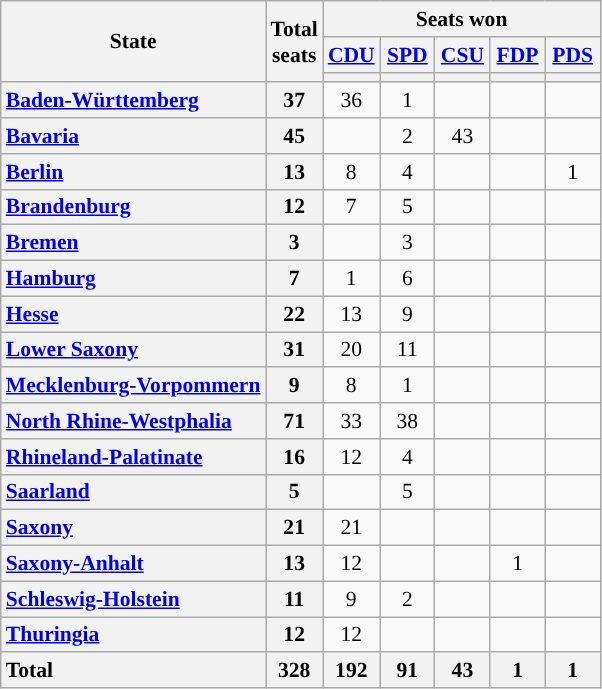<table class="wikitable" style="text-align:center; font-size: 0.9em;">
<tr>
<th rowspan="3">State</th>
<th rowspan="3">Total<br>seats</th>
<th colspan="5">Seats won</th>
</tr>
<tr>
<th class="unsortable" style="width:30px;"><a href='#'>CDU</a></th>
<th class="unsortable" style="width:30px;"><a href='#'>SPD</a></th>
<th class="unsortable" style="width:30px;"><a href='#'>CSU</a></th>
<th class="unsortable" style="width:30px;"><a href='#'>FDP</a></th>
<th class="unsortable" style="width:30px;"><a href='#'>PDS</a></th>
</tr>
<tr>
<th style="background:"></th>
<th style="background:"></th>
<th style="background:"></th>
<th style="background:"></th>
<th style="background:"></th>
</tr>
<tr>
<th style="text-align: left;"><a href='#'>Baden-Württemberg</a></th>
<th>37</th>
<td>36</td>
<td>1</td>
<td></td>
<td></td>
<td></td>
</tr>
<tr>
<th style="text-align: left;"><a href='#'>Bavaria</a></th>
<th>45</th>
<td></td>
<td>2</td>
<td>43</td>
<td></td>
<td></td>
</tr>
<tr>
<th style="text-align: left;"><a href='#'>Berlin</a></th>
<th>13</th>
<td>8</td>
<td>4</td>
<td></td>
<td></td>
<td>1</td>
</tr>
<tr>
<th style="text-align: left;"><a href='#'>Brandenburg</a></th>
<th>12</th>
<td>7</td>
<td>5</td>
<td></td>
<td></td>
<td></td>
</tr>
<tr>
<th style="text-align: left;"><a href='#'>Bremen</a></th>
<th>3</th>
<td></td>
<td>3</td>
<td></td>
<td></td>
<td></td>
</tr>
<tr>
<th style="text-align: left;"><a href='#'>Hamburg</a></th>
<th>7</th>
<td>1</td>
<td>6</td>
<td></td>
<td></td>
<td></td>
</tr>
<tr>
<th style="text-align: left;"><a href='#'>Hesse</a></th>
<th>22</th>
<td>13</td>
<td>9</td>
<td></td>
<td></td>
<td></td>
</tr>
<tr>
<th style="text-align: left;"><a href='#'>Lower Saxony</a></th>
<th>31</th>
<td>20</td>
<td>11</td>
<td></td>
<td></td>
<td></td>
</tr>
<tr>
<th style="text-align: left;"><a href='#'>Mecklenburg-Vorpommern</a></th>
<th>9</th>
<td>8</td>
<td>1</td>
<td></td>
<td></td>
<td></td>
</tr>
<tr>
<th style="text-align: left;"><a href='#'>North Rhine-Westphalia</a></th>
<th>71</th>
<td>33</td>
<td>38</td>
<td></td>
<td></td>
<td></td>
</tr>
<tr>
<th style="text-align: left;"><a href='#'>Rhineland-Palatinate</a></th>
<th>16</th>
<td>12</td>
<td>4</td>
<td></td>
<td></td>
<td></td>
</tr>
<tr>
<th style="text-align: left;"><a href='#'>Saarland</a></th>
<th>5</th>
<td></td>
<td>5</td>
<td></td>
<td></td>
<td></td>
</tr>
<tr>
<th style="text-align: left;"><a href='#'>Saxony</a></th>
<th>21</th>
<td>21</td>
<td></td>
<td></td>
<td></td>
<td></td>
</tr>
<tr>
<th style="text-align: left;"><a href='#'>Saxony-Anhalt</a></th>
<th>13</th>
<td>12</td>
<td></td>
<td></td>
<td>1</td>
<td></td>
</tr>
<tr>
<th style="text-align: left;"><a href='#'>Schleswig-Holstein</a></th>
<th>11</th>
<td>9</td>
<td>2</td>
<td></td>
<td></td>
<td></td>
</tr>
<tr>
<th style="text-align: left;"><a href='#'>Thuringia</a></th>
<th>12</th>
<td>12</td>
<td></td>
<td></td>
<td></td>
<td></td>
</tr>
<tr class="sortbottom">
<th style="text-align: left;">Total</th>
<th>328</th>
<th>192</th>
<th>91</th>
<th>43</th>
<th>1</th>
<th>1</th>
</tr>
</table>
